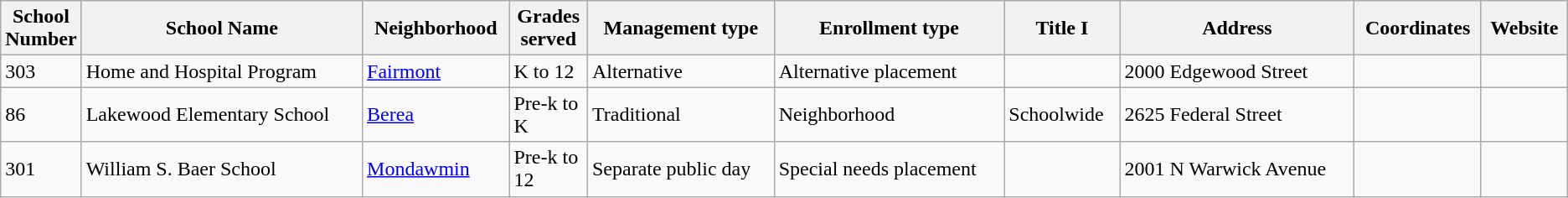<table class="wikitable sortable">
<tr>
<th width="5%">School Number</th>
<th>School Name</th>
<th>Neighborhood</th>
<th width="5%">Grades served</th>
<th>Management type</th>
<th>Enrollment type</th>
<th>Title I</th>
<th>Address</th>
<th>Coordinates</th>
<th>Website</th>
</tr>
<tr>
<td>303</td>
<td>Home and Hospital Program</td>
<td><a href='#'>Fairmont</a></td>
<td>K to 12</td>
<td>Alternative</td>
<td>Alternative placement</td>
<td></td>
<td>2000 Edgewood Street</td>
<td></td>
<td></td>
</tr>
<tr>
<td>86</td>
<td>Lakewood Elementary School</td>
<td><a href='#'>Berea</a></td>
<td>Pre-k to K</td>
<td>Traditional</td>
<td>Neighborhood</td>
<td>Schoolwide</td>
<td>2625 Federal Street</td>
<td></td>
<td></td>
</tr>
<tr>
<td>301</td>
<td>William S. Baer School</td>
<td><a href='#'>Mondawmin</a></td>
<td>Pre-k to 12</td>
<td>Separate public day</td>
<td>Special needs placement</td>
<td></td>
<td>2001 N Warwick Avenue</td>
<td></td>
<td> </td>
</tr>
</table>
